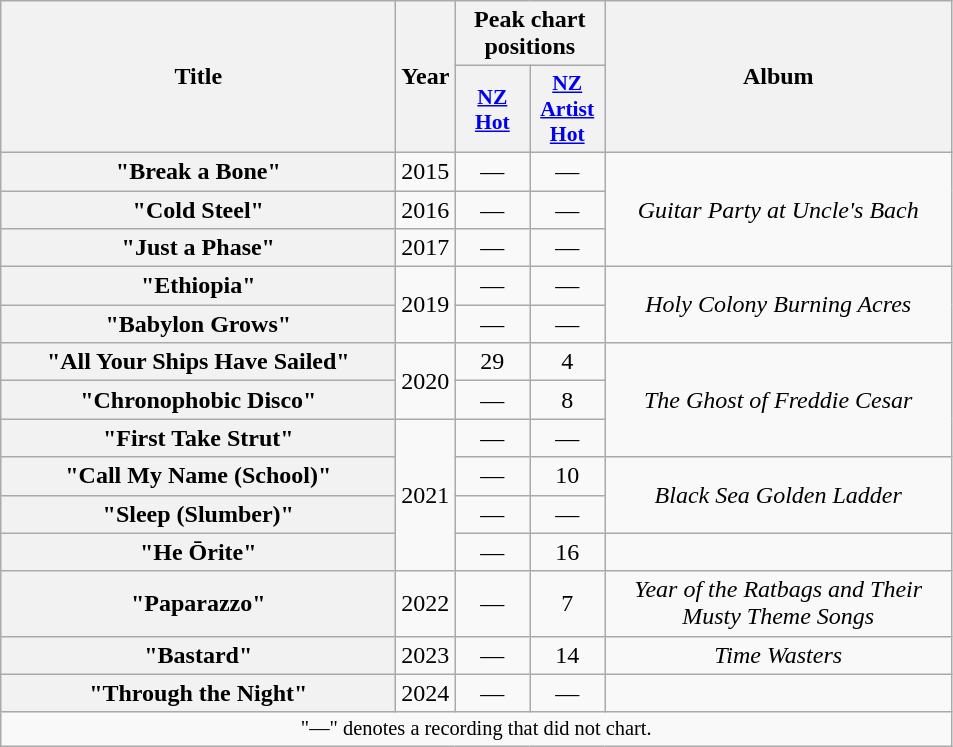<table class="wikitable plainrowheaders" style="text-align:center;">
<tr>
<th scope="col" rowspan="2" style="width:16em;">Title</th>
<th scope="col" rowspan="2" style="width:1em;">Year</th>
<th scope="col" colspan="2">Peak chart positions</th>
<th scope="col" rowspan="2" style="width:14em;">Album</th>
</tr>
<tr>
<th scope="col" style="width:3em;font-size:90%;"><a href='#'>NZ<br>Hot</a><br></th>
<th scope="col" style="width:3em;font-size:90%;"><a href='#'>NZ<br>Artist<br>Hot</a><br></th>
</tr>
<tr>
<th scope="row">"Break a Bone"</th>
<td>2015</td>
<td>—</td>
<td>—</td>
<td rowspan="3"><em>Guitar Party at Uncle's Bach</em></td>
</tr>
<tr>
<th scope="row">"Cold Steel"<br></th>
<td>2016</td>
<td>—</td>
<td>—</td>
</tr>
<tr>
<th scope="row">"Just a Phase"</th>
<td>2017</td>
<td>—</td>
<td>—</td>
</tr>
<tr>
<th scope="row">"Ethiopia"</th>
<td rowspan="2">2019</td>
<td>—</td>
<td>—</td>
<td rowspan="2"><em>Holy Colony Burning Acres</em></td>
</tr>
<tr>
<th scope="row">"Babylon Grows"</th>
<td>—</td>
<td>—</td>
</tr>
<tr>
<th scope="row">"All Your Ships Have Sailed"</th>
<td rowspan="2">2020</td>
<td>29</td>
<td>4</td>
<td rowspan="3"><em>The Ghost of Freddie Cesar</em></td>
</tr>
<tr>
<th scope="row">"Chronophobic Disco"</th>
<td>—</td>
<td>8</td>
</tr>
<tr>
<th scope="row">"First Take Strut"<br></th>
<td rowspan="4">2021</td>
<td>—</td>
<td>—</td>
</tr>
<tr>
<th scope="row">"Call My Name (School)"</th>
<td>—</td>
<td>10</td>
<td rowspan="2"><em>Black Sea Golden Ladder</em></td>
</tr>
<tr>
<th scope="row">"Sleep (Slumber)"</th>
<td>—</td>
<td>—</td>
</tr>
<tr>
<th scope="row">"He Ōrite"<br></th>
<td>—</td>
<td>16</td>
<td></td>
</tr>
<tr>
<th scope="row">"Paparazzo"</th>
<td>2022</td>
<td>—</td>
<td>7</td>
<td><em>Year of the Ratbags and Their Musty Theme Songs</em></td>
</tr>
<tr>
<th scope="row">"Bastard"</th>
<td>2023</td>
<td>—</td>
<td>14</td>
<td><em>Time Wasters</em></td>
</tr>
<tr>
<th scope="row">"Through the Night"</th>
<td>2024</td>
<td>—</td>
<td>—</td>
<td></td>
</tr>
<tr>
<td colspan="8" style="font-size:85%;">"—" denotes a recording that did not chart.</td>
</tr>
</table>
